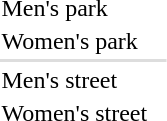<table>
<tr>
<td>Men's park<br></td>
<td></td>
<td></td>
<td></td>
</tr>
<tr>
<td>Women's park<br></td>
<td></td>
<td></td>
<td></td>
</tr>
<tr bgcolor=#ddd>
<td colspan=5></td>
</tr>
<tr>
<td>Men's street<br></td>
<td></td>
<td></td>
<td></td>
</tr>
<tr>
<td>Women's street<br></td>
<td></td>
<td></td>
<td></td>
</tr>
</table>
